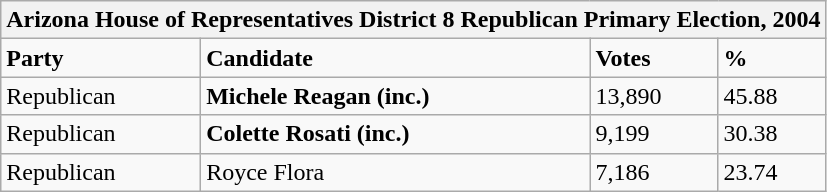<table class="wikitable">
<tr>
<th colspan="4">Arizona House of Representatives District 8 Republican Primary Election, 2004</th>
</tr>
<tr>
<td><strong>Party</strong></td>
<td><strong>Candidate</strong></td>
<td><strong>Votes</strong></td>
<td><strong>%</strong></td>
</tr>
<tr>
<td>Republican</td>
<td><strong>Michele Reagan (inc.)</strong></td>
<td>13,890</td>
<td>45.88</td>
</tr>
<tr>
<td>Republican</td>
<td><strong>Colette Rosati (inc.)</strong></td>
<td>9,199</td>
<td>30.38</td>
</tr>
<tr>
<td>Republican</td>
<td>Royce Flora</td>
<td>7,186</td>
<td>23.74</td>
</tr>
</table>
